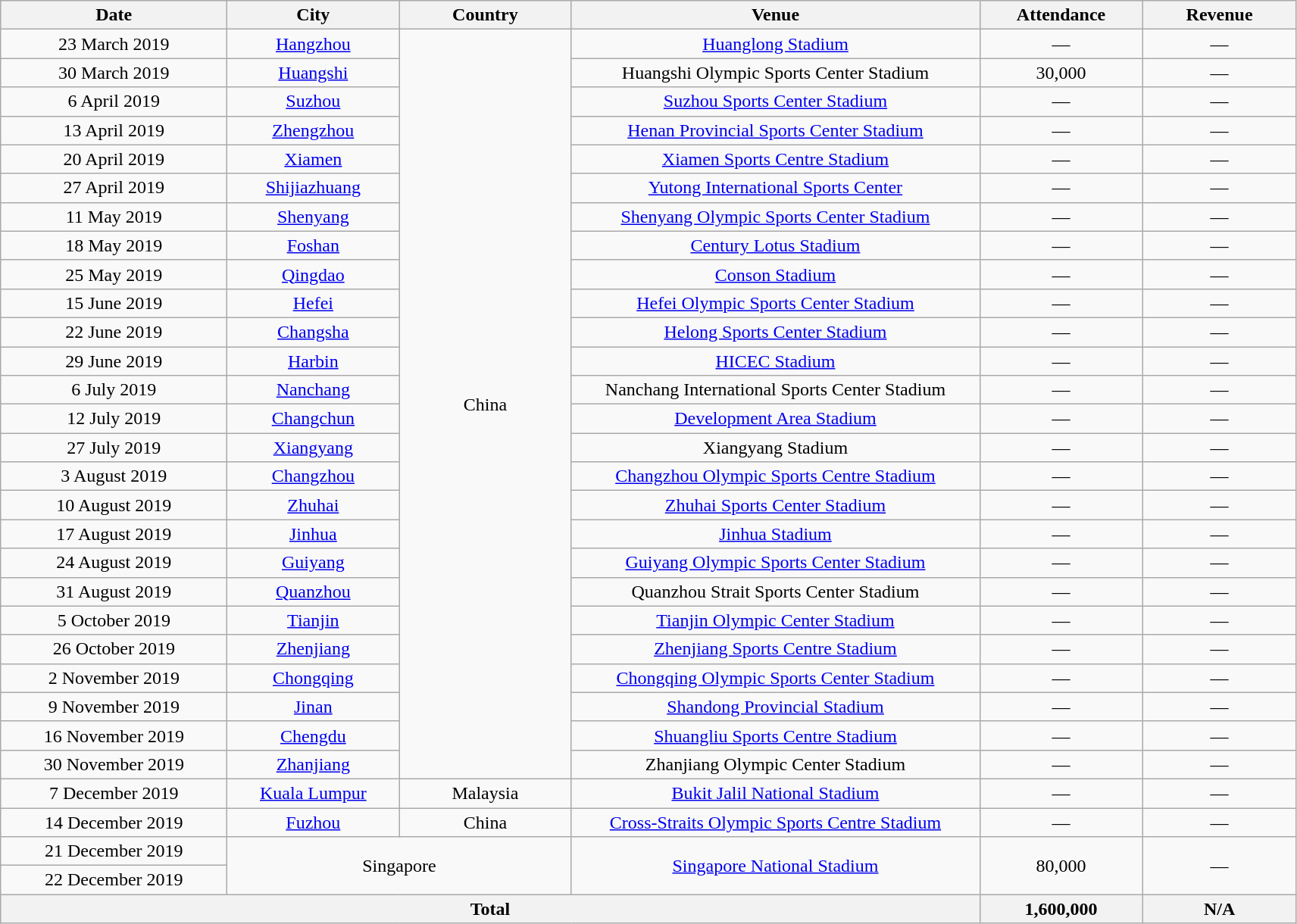<table class="wikitable plainrowheaders" style="text-align:center;">
<tr>
<th scope="col" style="width:12em;">Date</th>
<th scope="col" style="width:9em;">City</th>
<th scope="col" style="width:9em;">Country</th>
<th scope="col" style="width:22em;">Venue</th>
<th scope="col" style="width:8.5em;">Attendance</th>
<th scope="col" style="width:8em;">Revenue</th>
</tr>
<tr>
<td>23 March 2019</td>
<td><a href='#'>Hangzhou</a></td>
<td rowspan="26">China</td>
<td><a href='#'>Huanglong Stadium</a></td>
<td>—</td>
<td>—</td>
</tr>
<tr>
<td>30 March 2019</td>
<td><a href='#'>Huangshi</a></td>
<td>Huangshi Olympic Sports Center Stadium</td>
<td>30,000</td>
<td>—</td>
</tr>
<tr>
<td>6 April 2019</td>
<td><a href='#'>Suzhou</a></td>
<td><a href='#'>Suzhou Sports Center Stadium</a></td>
<td>—</td>
<td>—</td>
</tr>
<tr>
<td>13 April 2019</td>
<td><a href='#'>Zhengzhou</a></td>
<td><a href='#'>Henan Provincial Sports Center Stadium</a></td>
<td>—</td>
<td>—</td>
</tr>
<tr>
<td>20 April 2019</td>
<td><a href='#'>Xiamen</a></td>
<td><a href='#'>Xiamen Sports Centre Stadium</a></td>
<td>—</td>
<td>—</td>
</tr>
<tr>
<td>27 April 2019</td>
<td><a href='#'>Shijiazhuang</a></td>
<td><a href='#'>Yutong International Sports Center</a></td>
<td>—</td>
<td>—</td>
</tr>
<tr>
<td>11 May 2019</td>
<td><a href='#'>Shenyang</a></td>
<td><a href='#'>Shenyang Olympic Sports Center Stadium</a></td>
<td>—</td>
<td>—</td>
</tr>
<tr>
<td>18 May 2019</td>
<td><a href='#'>Foshan</a></td>
<td><a href='#'>Century Lotus Stadium</a></td>
<td>—</td>
<td>—</td>
</tr>
<tr>
<td>25 May 2019</td>
<td><a href='#'>Qingdao</a></td>
<td><a href='#'>Conson Stadium</a></td>
<td>—</td>
<td>—</td>
</tr>
<tr>
<td>15 June 2019</td>
<td><a href='#'>Hefei</a></td>
<td><a href='#'>Hefei Olympic Sports Center Stadium</a></td>
<td>—</td>
<td>—</td>
</tr>
<tr>
<td>22 June 2019</td>
<td><a href='#'>Changsha</a></td>
<td><a href='#'>Helong Sports Center Stadium</a></td>
<td>—</td>
<td>—</td>
</tr>
<tr>
<td>29 June 2019</td>
<td><a href='#'>Harbin</a></td>
<td><a href='#'>HICEC Stadium</a></td>
<td>—</td>
<td>—</td>
</tr>
<tr>
<td>6 July 2019</td>
<td><a href='#'>Nanchang</a></td>
<td>Nanchang International Sports Center Stadium</td>
<td>—</td>
<td>—</td>
</tr>
<tr>
<td>12 July 2019</td>
<td><a href='#'>Changchun</a></td>
<td><a href='#'>Development Area Stadium</a></td>
<td>—</td>
<td>—</td>
</tr>
<tr>
<td>27 July 2019</td>
<td><a href='#'>Xiangyang</a></td>
<td>Xiangyang Stadium</td>
<td>—</td>
<td>—</td>
</tr>
<tr>
<td>3 August 2019</td>
<td><a href='#'>Changzhou</a></td>
<td><a href='#'>Changzhou Olympic Sports Centre Stadium</a></td>
<td>—</td>
<td>—</td>
</tr>
<tr>
<td>10 August 2019</td>
<td><a href='#'>Zhuhai</a></td>
<td><a href='#'>Zhuhai Sports Center Stadium</a></td>
<td>—</td>
<td>—</td>
</tr>
<tr>
<td>17 August 2019</td>
<td><a href='#'>Jinhua</a></td>
<td><a href='#'>Jinhua Stadium</a></td>
<td>—</td>
<td>—</td>
</tr>
<tr>
<td>24 August 2019</td>
<td><a href='#'>Guiyang</a></td>
<td><a href='#'>Guiyang Olympic Sports Center Stadium</a></td>
<td>—</td>
<td>—</td>
</tr>
<tr>
<td>31 August 2019</td>
<td><a href='#'>Quanzhou</a></td>
<td>Quanzhou Strait Sports Center Stadium</td>
<td>—</td>
<td>—</td>
</tr>
<tr>
<td>5 October 2019</td>
<td><a href='#'>Tianjin</a></td>
<td><a href='#'>Tianjin Olympic Center Stadium</a></td>
<td>—</td>
<td>—</td>
</tr>
<tr>
<td>26 October 2019</td>
<td><a href='#'>Zhenjiang</a></td>
<td><a href='#'>Zhenjiang Sports Centre Stadium</a></td>
<td>—</td>
<td>—</td>
</tr>
<tr>
<td>2 November 2019</td>
<td><a href='#'>Chongqing</a></td>
<td><a href='#'>Chongqing Olympic Sports Center Stadium</a></td>
<td>—</td>
<td>—</td>
</tr>
<tr>
<td>9 November 2019</td>
<td><a href='#'>Jinan</a></td>
<td><a href='#'>Shandong Provincial Stadium</a></td>
<td>—</td>
<td>—</td>
</tr>
<tr>
<td>16 November 2019</td>
<td><a href='#'>Chengdu</a></td>
<td><a href='#'>Shuangliu Sports Centre Stadium</a></td>
<td>—</td>
<td>—</td>
</tr>
<tr>
<td>30 November 2019</td>
<td><a href='#'>Zhanjiang</a></td>
<td>Zhanjiang Olympic Center Stadium</td>
<td>—</td>
<td>—</td>
</tr>
<tr>
<td>7 December 2019</td>
<td><a href='#'>Kuala Lumpur</a></td>
<td>Malaysia</td>
<td><a href='#'>Bukit Jalil National Stadium</a></td>
<td>—</td>
<td>—</td>
</tr>
<tr>
<td>14 December 2019</td>
<td><a href='#'>Fuzhou</a></td>
<td>China</td>
<td><a href='#'>Cross-Straits Olympic Sports Centre Stadium</a></td>
<td>—</td>
<td>—</td>
</tr>
<tr>
<td>21 December 2019</td>
<td colspan="2" rowspan="2">Singapore</td>
<td rowspan="2"><a href='#'>Singapore National Stadium</a></td>
<td rowspan="2">80,000</td>
<td rowspan="2">—</td>
</tr>
<tr>
<td>22 December 2019</td>
</tr>
<tr>
<th colspan="4">Total</th>
<th>1,600,000</th>
<th>N/A</th>
</tr>
</table>
